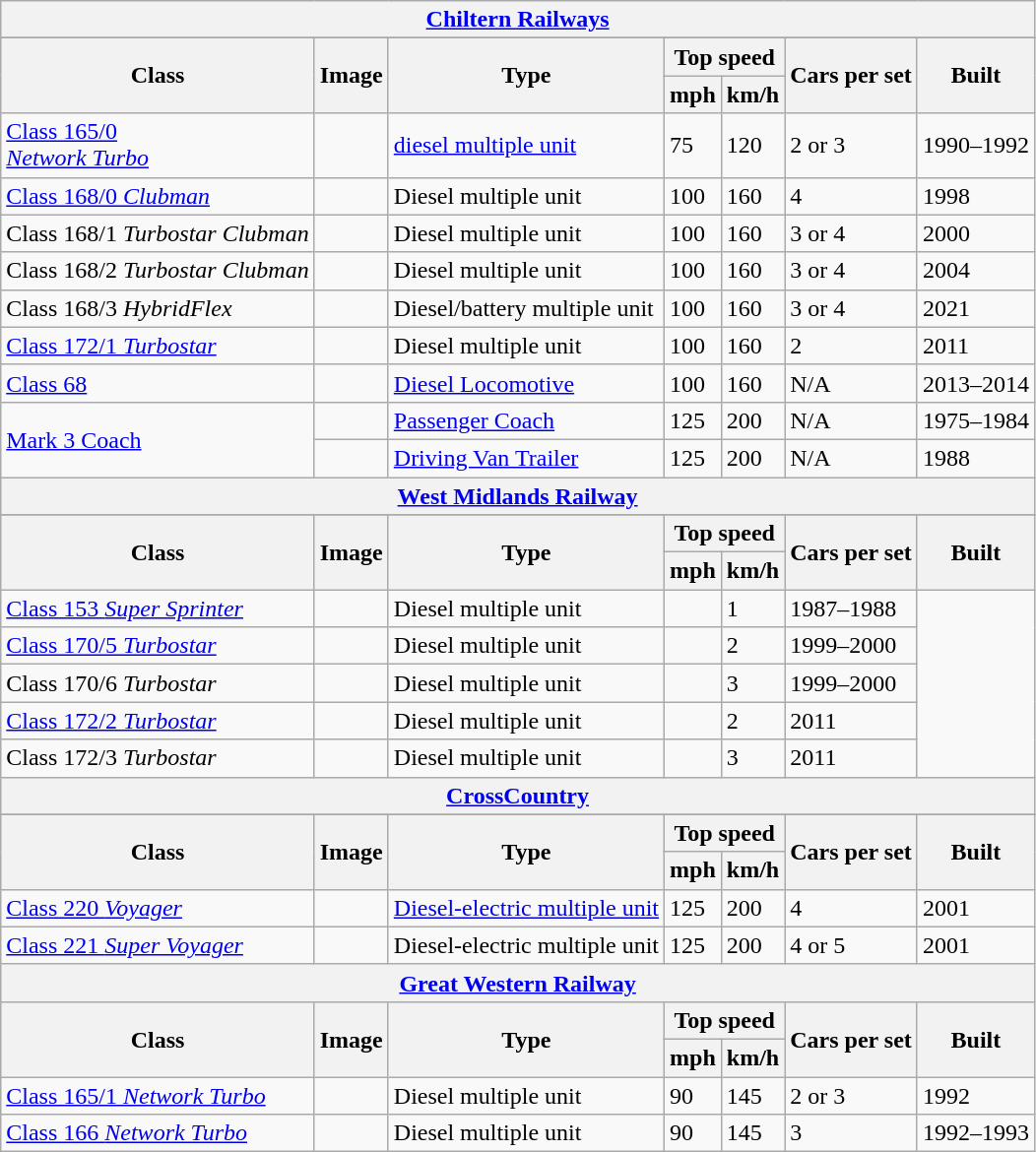<table class="wikitable">
<tr>
<th colspan="7"><a href='#'>Chiltern Railways</a></th>
</tr>
<tr>
</tr>
<tr ---- bgcolor=#f9f9f9>
<th rowspan="2">Class</th>
<th rowspan="2">Image</th>
<th rowspan="2">Type</th>
<th colspan="2">Top speed</th>
<th rowspan="2">Cars per set</th>
<th rowspan="2">Built</th>
</tr>
<tr ---- bgcolor=#f9f9f9>
<th>mph</th>
<th>km/h</th>
</tr>
<tr>
<td><a href='#'>Class 165/0<br><em>Network Turbo</em></a></td>
<td></td>
<td><a href='#'>diesel multiple unit</a></td>
<td>75</td>
<td>120</td>
<td>2 or 3</td>
<td>1990–1992</td>
</tr>
<tr>
<td><a href='#'>Class 168/0 <em>Clubman</em></a></td>
<td></td>
<td>Diesel multiple unit</td>
<td>100</td>
<td>160</td>
<td>4</td>
<td>1998</td>
</tr>
<tr>
<td>Class 168/1 <em>Turbostar Clubman</em></td>
<td></td>
<td>Diesel multiple unit</td>
<td>100</td>
<td>160</td>
<td>3 or 4</td>
<td>2000</td>
</tr>
<tr>
<td>Class 168/2 <em>Turbostar Clubman</em></td>
<td></td>
<td>Diesel multiple unit</td>
<td>100</td>
<td>160</td>
<td>3 or 4</td>
<td>2004</td>
</tr>
<tr>
<td>Class 168/3 <em>HybridFlex</em></td>
<td></td>
<td>Diesel/battery multiple unit</td>
<td>100</td>
<td>160</td>
<td>3 or 4</td>
<td>2021</td>
</tr>
<tr>
<td><a href='#'>Class 172/1 <em>Turbostar</em></a></td>
<td></td>
<td>Diesel multiple unit</td>
<td>100</td>
<td>160</td>
<td>2</td>
<td>2011</td>
</tr>
<tr>
<td><a href='#'>Class 68</a></td>
<td></td>
<td><a href='#'>Diesel Locomotive</a></td>
<td>100</td>
<td>160</td>
<td>N/A</td>
<td>2013–2014</td>
</tr>
<tr>
<td rowspan=2><a href='#'>Mark 3 Coach</a></td>
<td></td>
<td><a href='#'>Passenger Coach</a></td>
<td>125</td>
<td>200</td>
<td>N/A</td>
<td>1975–1984</td>
</tr>
<tr>
<td></td>
<td><a href='#'>Driving Van Trailer</a></td>
<td>125</td>
<td>200</td>
<td>N/A</td>
<td>1988</td>
</tr>
<tr>
<th colspan="7"><a href='#'>West Midlands Railway</a></th>
</tr>
<tr>
</tr>
<tr ---- bgcolor=#f9f9f9>
<th rowspan="2">Class</th>
<th rowspan="2">Image</th>
<th rowspan="2">Type</th>
<th colspan="2">Top speed</th>
<th rowspan="2">Cars per set</th>
<th rowspan="2">Built</th>
</tr>
<tr ---- bgcolor=#f9f9f9>
<th>mph</th>
<th>km/h</th>
</tr>
<tr>
<td><a href='#'>Class 153 <em>Super Sprinter</em></a></td>
<td></td>
<td>Diesel multiple unit</td>
<td></td>
<td>1</td>
<td>1987–1988</td>
</tr>
<tr>
<td><a href='#'>Class 170/5 <em>Turbostar</em></a></td>
<td></td>
<td>Diesel multiple unit</td>
<td></td>
<td>2</td>
<td>1999–2000</td>
</tr>
<tr>
<td>Class 170/6 <em>Turbostar</em></td>
<td></td>
<td>Diesel multiple unit</td>
<td></td>
<td>3</td>
<td>1999–2000</td>
</tr>
<tr>
<td><a href='#'>Class 172/2 <em>Turbostar</em></a></td>
<td></td>
<td>Diesel multiple unit</td>
<td></td>
<td>2</td>
<td>2011</td>
</tr>
<tr>
<td>Class 172/3 <em>Turbostar</em></td>
<td></td>
<td>Diesel multiple unit</td>
<td></td>
<td>3</td>
<td>2011</td>
</tr>
<tr>
<th colspan="7"><a href='#'>CrossCountry</a></th>
</tr>
<tr>
</tr>
<tr ---- bgcolor=#f9f9f9>
<th rowspan="2">Class</th>
<th rowspan="2">Image</th>
<th rowspan="2">Type</th>
<th colspan="2">Top speed</th>
<th rowspan="2">Cars per set</th>
<th rowspan="2">Built</th>
</tr>
<tr ---- bgcolor=#f9f9f9>
<th>mph</th>
<th>km/h</th>
</tr>
<tr>
<td><a href='#'>Class 220 <em>Voyager</em></a></td>
<td></td>
<td><a href='#'>Diesel-electric multiple unit</a></td>
<td>125</td>
<td>200</td>
<td>4</td>
<td>2001</td>
</tr>
<tr>
<td><a href='#'>Class 221 <em>Super Voyager</em></a></td>
<td></td>
<td>Diesel-electric multiple unit</td>
<td>125</td>
<td>200</td>
<td>4 or 5</td>
<td>2001</td>
</tr>
<tr>
<th colspan="7"><a href='#'>Great Western Railway</a></th>
</tr>
<tr ---- bgcolor=#f9f9f9>
<th rowspan="2">Class</th>
<th rowspan="2">Image</th>
<th rowspan="2">Type</th>
<th colspan="2">Top speed</th>
<th rowspan="2">Cars per set</th>
<th rowspan="2">Built</th>
</tr>
<tr ---- bgcolor=#f9f9f9>
<th>mph</th>
<th>km/h</th>
</tr>
<tr>
<td><a href='#'>Class 165/1 <em>Network Turbo</em></a></td>
<td></td>
<td>Diesel multiple unit</td>
<td>90</td>
<td>145</td>
<td>2 or 3</td>
<td>1992</td>
</tr>
<tr>
<td><a href='#'>Class 166 <em>Network Turbo</em></a></td>
<td></td>
<td>Diesel multiple unit</td>
<td>90</td>
<td>145</td>
<td>3</td>
<td>1992–1993</td>
</tr>
</table>
